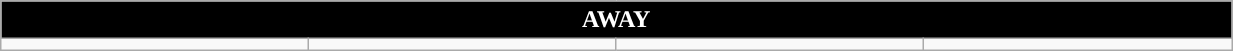<table class="wikitable collapsible collapsed" style="width:65%">
<tr>
<th colspan=5 ! style="color:white; background:black">AWAY</th>
</tr>
<tr>
<td></td>
<td></td>
<td></td>
<td></td>
</tr>
</table>
